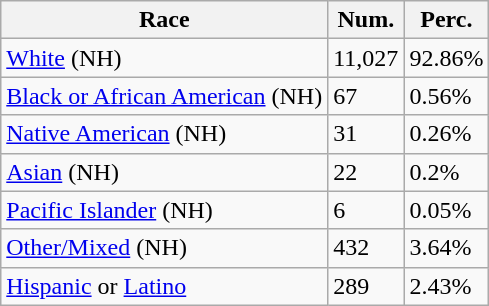<table class="wikitable">
<tr>
<th>Race</th>
<th>Num.</th>
<th>Perc.</th>
</tr>
<tr>
<td><a href='#'>White</a> (NH)</td>
<td>11,027</td>
<td>92.86%</td>
</tr>
<tr>
<td><a href='#'>Black or African American</a> (NH)</td>
<td>67</td>
<td>0.56%</td>
</tr>
<tr>
<td><a href='#'>Native American</a> (NH)</td>
<td>31</td>
<td>0.26%</td>
</tr>
<tr>
<td><a href='#'>Asian</a> (NH)</td>
<td>22</td>
<td>0.2%</td>
</tr>
<tr>
<td><a href='#'>Pacific Islander</a> (NH)</td>
<td>6</td>
<td>0.05%</td>
</tr>
<tr>
<td><a href='#'>Other/Mixed</a> (NH)</td>
<td>432</td>
<td>3.64%</td>
</tr>
<tr>
<td><a href='#'>Hispanic</a> or <a href='#'>Latino</a></td>
<td>289</td>
<td>2.43%</td>
</tr>
</table>
